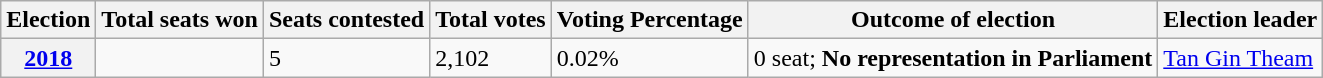<table class="wikitable">
<tr>
<th>Election</th>
<th>Total seats won</th>
<th>Seats contested</th>
<th>Total votes</th>
<th>Voting Percentage</th>
<th>Outcome of election</th>
<th>Election leader</th>
</tr>
<tr>
<th><a href='#'>2018</a></th>
<td></td>
<td>5</td>
<td>2,102</td>
<td>0.02%</td>
<td>0 seat; <strong>No representation in Parliament</strong></td>
<td><a href='#'>Tan Gin Theam</a></td>
</tr>
</table>
